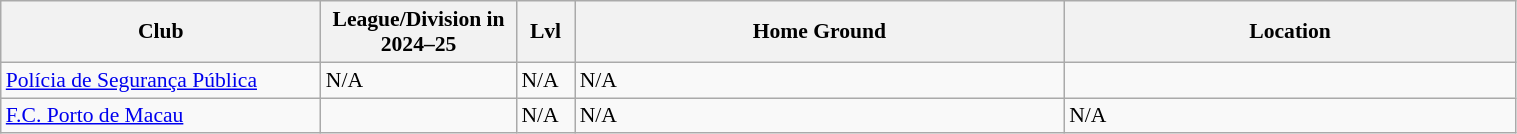<table class="wikitable sortable" width=80% style="font-size:90%">
<tr>
<th width=17%><strong>Club</strong></th>
<th width=10%><strong>League/Division in 2024–25</strong></th>
<th width=3%><strong>Lvl</strong></th>
<th width=26%><strong>Home Ground</strong></th>
<th width=24%><strong>Location</strong></th>
</tr>
<tr>
<td><a href='#'>Polícia de Segurança Pública</a></td>
<td>N/A</td>
<td>N/A</td>
<td>N/A</td>
</tr>
<tr>
<td><a href='#'>F.C. Porto de Macau</a></td>
<td></td>
<td>N/A</td>
<td>N/A</td>
<td>N/A</td>
</tr>
</table>
